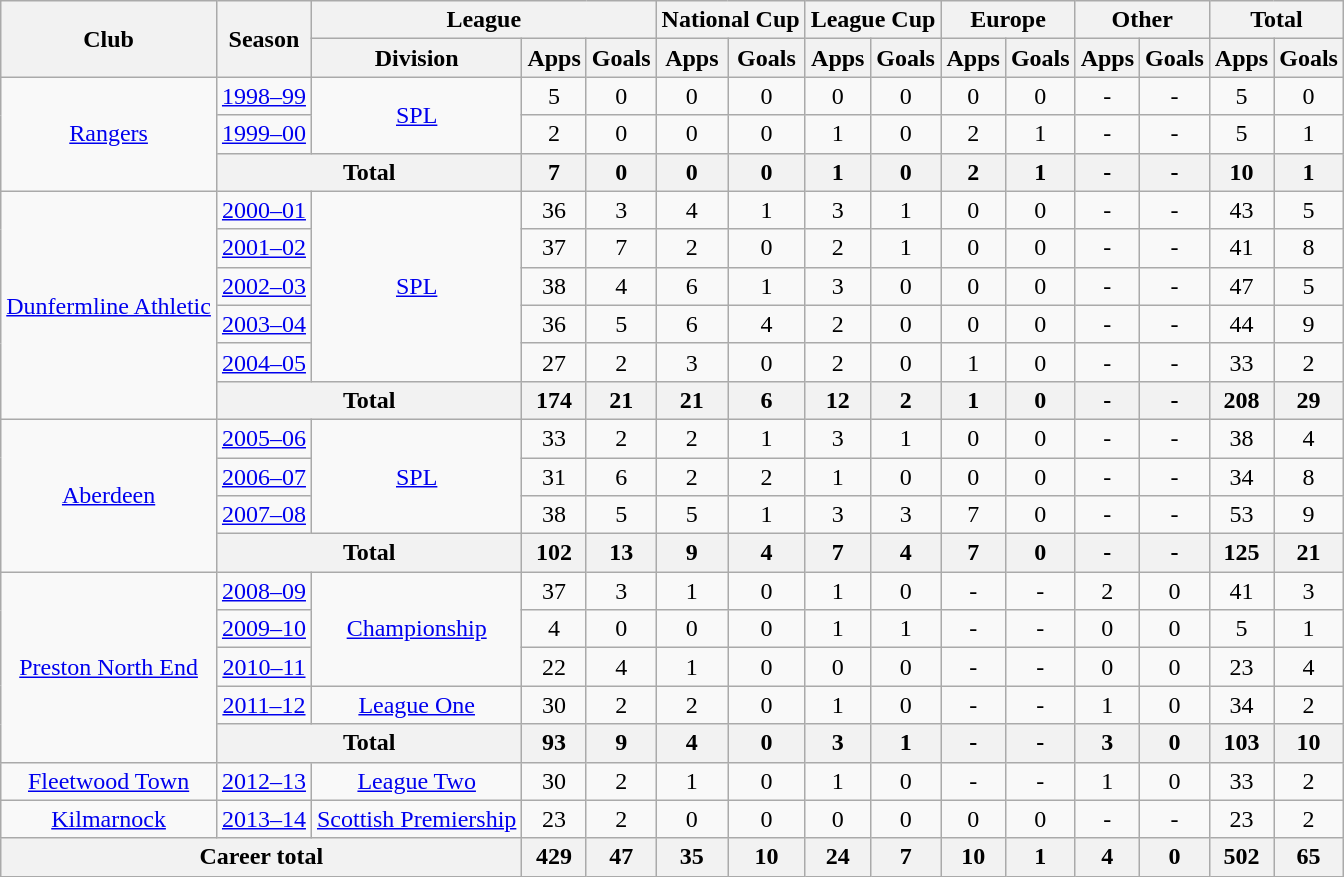<table class="wikitable" style="text-align:center">
<tr>
<th rowspan="2">Club</th>
<th rowspan="2">Season</th>
<th colspan="3">League</th>
<th colspan="2">National Cup</th>
<th colspan="2">League Cup</th>
<th colspan="2">Europe</th>
<th colspan="2">Other</th>
<th colspan="2">Total</th>
</tr>
<tr>
<th>Division</th>
<th>Apps</th>
<th>Goals</th>
<th>Apps</th>
<th>Goals</th>
<th>Apps</th>
<th>Goals</th>
<th>Apps</th>
<th>Goals</th>
<th>Apps</th>
<th>Goals</th>
<th>Apps</th>
<th>Goals</th>
</tr>
<tr>
<td rowspan="3"><a href='#'>Rangers</a></td>
<td><a href='#'>1998–99</a></td>
<td rowspan="2"><a href='#'>SPL</a></td>
<td>5</td>
<td>0</td>
<td>0</td>
<td>0</td>
<td>0</td>
<td>0</td>
<td>0</td>
<td>0</td>
<td>-</td>
<td>-</td>
<td>5</td>
<td>0</td>
</tr>
<tr>
<td><a href='#'>1999–00</a></td>
<td>2</td>
<td>0</td>
<td>0</td>
<td>0</td>
<td>1</td>
<td>0</td>
<td>2</td>
<td>1</td>
<td>-</td>
<td>-</td>
<td>5</td>
<td>1</td>
</tr>
<tr>
<th colspan="2">Total</th>
<th>7</th>
<th>0</th>
<th>0</th>
<th>0</th>
<th>1</th>
<th>0</th>
<th>2</th>
<th>1</th>
<th>-</th>
<th>-</th>
<th>10</th>
<th>1</th>
</tr>
<tr>
<td rowspan="6"><a href='#'>Dunfermline Athletic</a></td>
<td><a href='#'>2000–01</a></td>
<td rowspan="5"><a href='#'>SPL</a></td>
<td>36</td>
<td>3</td>
<td>4</td>
<td>1</td>
<td>3</td>
<td>1</td>
<td>0</td>
<td>0</td>
<td>-</td>
<td>-</td>
<td>43</td>
<td>5</td>
</tr>
<tr>
<td><a href='#'>2001–02</a></td>
<td>37</td>
<td>7</td>
<td>2</td>
<td>0</td>
<td>2</td>
<td>1</td>
<td>0</td>
<td>0</td>
<td>-</td>
<td>-</td>
<td>41</td>
<td>8</td>
</tr>
<tr>
<td><a href='#'>2002–03</a></td>
<td>38</td>
<td>4</td>
<td>6</td>
<td>1</td>
<td>3</td>
<td>0</td>
<td>0</td>
<td>0</td>
<td>-</td>
<td>-</td>
<td>47</td>
<td>5</td>
</tr>
<tr>
<td><a href='#'>2003–04</a></td>
<td>36</td>
<td>5</td>
<td>6</td>
<td>4</td>
<td>2</td>
<td>0</td>
<td>0</td>
<td>0</td>
<td>-</td>
<td>-</td>
<td>44</td>
<td>9</td>
</tr>
<tr>
<td><a href='#'>2004–05</a></td>
<td>27</td>
<td>2</td>
<td>3</td>
<td>0</td>
<td>2</td>
<td>0</td>
<td>1</td>
<td>0</td>
<td>-</td>
<td>-</td>
<td>33</td>
<td>2</td>
</tr>
<tr>
<th colspan="2">Total</th>
<th>174</th>
<th>21</th>
<th>21</th>
<th>6</th>
<th>12</th>
<th>2</th>
<th>1</th>
<th>0</th>
<th>-</th>
<th>-</th>
<th>208</th>
<th>29</th>
</tr>
<tr>
<td rowspan="4"><a href='#'>Aberdeen</a></td>
<td><a href='#'>2005–06</a></td>
<td rowspan="3"><a href='#'>SPL</a></td>
<td>33</td>
<td>2</td>
<td>2</td>
<td>1</td>
<td>3</td>
<td>1</td>
<td>0</td>
<td>0</td>
<td>-</td>
<td>-</td>
<td>38</td>
<td>4</td>
</tr>
<tr>
<td><a href='#'>2006–07</a></td>
<td>31</td>
<td>6</td>
<td>2</td>
<td>2</td>
<td>1</td>
<td>0</td>
<td>0</td>
<td>0</td>
<td>-</td>
<td>-</td>
<td>34</td>
<td>8</td>
</tr>
<tr>
<td><a href='#'>2007–08</a></td>
<td>38</td>
<td>5</td>
<td>5</td>
<td>1</td>
<td>3</td>
<td>3</td>
<td>7</td>
<td>0</td>
<td>-</td>
<td>-</td>
<td>53</td>
<td>9</td>
</tr>
<tr>
<th colspan="2">Total</th>
<th>102</th>
<th>13</th>
<th>9</th>
<th>4</th>
<th>7</th>
<th>4</th>
<th>7</th>
<th>0</th>
<th>-</th>
<th>-</th>
<th>125</th>
<th>21</th>
</tr>
<tr>
<td rowspan="5"><a href='#'>Preston North End</a></td>
<td><a href='#'>2008–09</a></td>
<td rowspan="3"><a href='#'>Championship</a></td>
<td>37</td>
<td>3</td>
<td>1</td>
<td>0</td>
<td>1</td>
<td>0</td>
<td>-</td>
<td>-</td>
<td>2</td>
<td>0</td>
<td>41</td>
<td>3</td>
</tr>
<tr>
<td><a href='#'>2009–10</a></td>
<td>4</td>
<td>0</td>
<td>0</td>
<td>0</td>
<td>1</td>
<td>1</td>
<td>-</td>
<td>-</td>
<td>0</td>
<td>0</td>
<td>5</td>
<td>1</td>
</tr>
<tr>
<td><a href='#'>2010–11</a></td>
<td>22</td>
<td>4</td>
<td>1</td>
<td>0</td>
<td>0</td>
<td>0</td>
<td>-</td>
<td>-</td>
<td>0</td>
<td>0</td>
<td>23</td>
<td>4</td>
</tr>
<tr>
<td><a href='#'>2011–12</a></td>
<td><a href='#'>League One</a></td>
<td>30</td>
<td>2</td>
<td>2</td>
<td>0</td>
<td>1</td>
<td>0</td>
<td>-</td>
<td>-</td>
<td>1</td>
<td>0</td>
<td>34</td>
<td>2</td>
</tr>
<tr>
<th colspan="2">Total</th>
<th>93</th>
<th>9</th>
<th>4</th>
<th>0</th>
<th>3</th>
<th>1</th>
<th>-</th>
<th>-</th>
<th>3</th>
<th>0</th>
<th>103</th>
<th>10</th>
</tr>
<tr>
<td><a href='#'>Fleetwood Town</a></td>
<td><a href='#'>2012–13</a></td>
<td><a href='#'>League Two</a></td>
<td>30</td>
<td>2</td>
<td>1</td>
<td>0</td>
<td>1</td>
<td>0</td>
<td>-</td>
<td>-</td>
<td>1</td>
<td>0</td>
<td>33</td>
<td>2</td>
</tr>
<tr>
<td><a href='#'>Kilmarnock</a></td>
<td><a href='#'>2013–14</a></td>
<td><a href='#'>Scottish Premiership</a></td>
<td>23</td>
<td>2</td>
<td>0</td>
<td>0</td>
<td>0</td>
<td>0</td>
<td>0</td>
<td>0</td>
<td>-</td>
<td>-</td>
<td>23</td>
<td>2</td>
</tr>
<tr>
<th colspan="3">Career total</th>
<th>429</th>
<th>47</th>
<th>35</th>
<th>10</th>
<th>24</th>
<th>7</th>
<th>10</th>
<th>1</th>
<th>4</th>
<th>0</th>
<th>502</th>
<th>65</th>
</tr>
</table>
